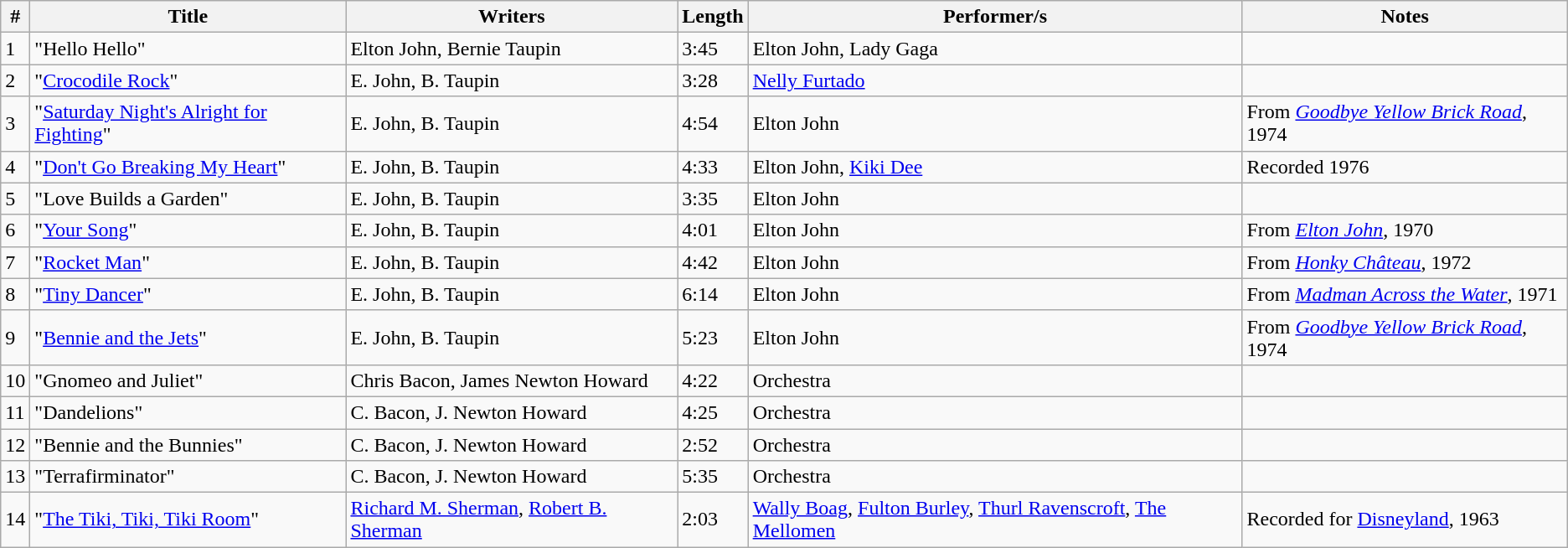<table class="wikitable">
<tr>
<th>#</th>
<th>Title</th>
<th>Writers</th>
<th>Length</th>
<th>Performer/s</th>
<th>Notes</th>
</tr>
<tr>
<td>1</td>
<td>"Hello Hello"</td>
<td>Elton John, Bernie Taupin</td>
<td>3:45</td>
<td>Elton John, Lady Gaga</td>
<td></td>
</tr>
<tr>
<td>2</td>
<td>"<a href='#'>Crocodile Rock</a>"</td>
<td>E. John, B. Taupin</td>
<td>3:28</td>
<td><a href='#'>Nelly Furtado</a></td>
<td></td>
</tr>
<tr>
<td>3</td>
<td>"<a href='#'>Saturday Night's Alright for Fighting</a>"</td>
<td>E. John, B. Taupin</td>
<td>4:54</td>
<td>Elton John</td>
<td>From <em><a href='#'>Goodbye Yellow Brick Road</a></em>, 1974</td>
</tr>
<tr>
<td>4</td>
<td>"<a href='#'>Don't Go Breaking My Heart</a>"</td>
<td>E. John, B. Taupin</td>
<td>4:33</td>
<td>Elton John, <a href='#'>Kiki Dee</a></td>
<td>Recorded 1976</td>
</tr>
<tr>
<td>5</td>
<td>"Love Builds a Garden"</td>
<td>E. John, B. Taupin</td>
<td>3:35</td>
<td>Elton John</td>
<td></td>
</tr>
<tr>
<td>6</td>
<td>"<a href='#'>Your Song</a>"</td>
<td>E. John, B. Taupin</td>
<td>4:01</td>
<td>Elton John</td>
<td>From <em><a href='#'>Elton John</a></em>, 1970</td>
</tr>
<tr>
<td>7</td>
<td>"<a href='#'>Rocket Man</a>"</td>
<td>E. John, B. Taupin</td>
<td>4:42</td>
<td>Elton John</td>
<td>From <em><a href='#'>Honky Château</a></em>, 1972</td>
</tr>
<tr>
<td>8</td>
<td>"<a href='#'>Tiny Dancer</a>"</td>
<td>E. John, B. Taupin</td>
<td>6:14</td>
<td>Elton John</td>
<td>From <em><a href='#'>Madman Across the Water</a></em>, 1971</td>
</tr>
<tr>
<td>9</td>
<td>"<a href='#'>Bennie and the Jets</a>"</td>
<td>E. John, B. Taupin</td>
<td>5:23</td>
<td>Elton John</td>
<td>From <em><a href='#'>Goodbye Yellow Brick Road</a></em>, 1974</td>
</tr>
<tr>
<td>10</td>
<td>"Gnomeo and Juliet"</td>
<td>Chris Bacon, James Newton Howard</td>
<td>4:22</td>
<td>Orchestra</td>
<td></td>
</tr>
<tr>
<td>11</td>
<td>"Dandelions"</td>
<td>C. Bacon, J. Newton Howard</td>
<td>4:25</td>
<td>Orchestra</td>
<td></td>
</tr>
<tr>
<td>12</td>
<td>"Bennie and the Bunnies"</td>
<td>C. Bacon, J. Newton Howard</td>
<td>2:52</td>
<td>Orchestra</td>
<td></td>
</tr>
<tr>
<td>13</td>
<td>"Terrafirminator"</td>
<td>C. Bacon, J. Newton Howard</td>
<td>5:35</td>
<td>Orchestra</td>
<td></td>
</tr>
<tr>
<td>14</td>
<td>"<a href='#'>The Tiki, Tiki, Tiki Room</a>"</td>
<td><a href='#'>Richard M. Sherman</a>, <a href='#'>Robert B. Sherman</a></td>
<td>2:03</td>
<td><a href='#'>Wally Boag</a>, <a href='#'>Fulton Burley</a>, <a href='#'>Thurl Ravenscroft</a>, <a href='#'>The Mellomen</a></td>
<td>Recorded for <a href='#'>Disneyland</a>, 1963</td>
</tr>
</table>
